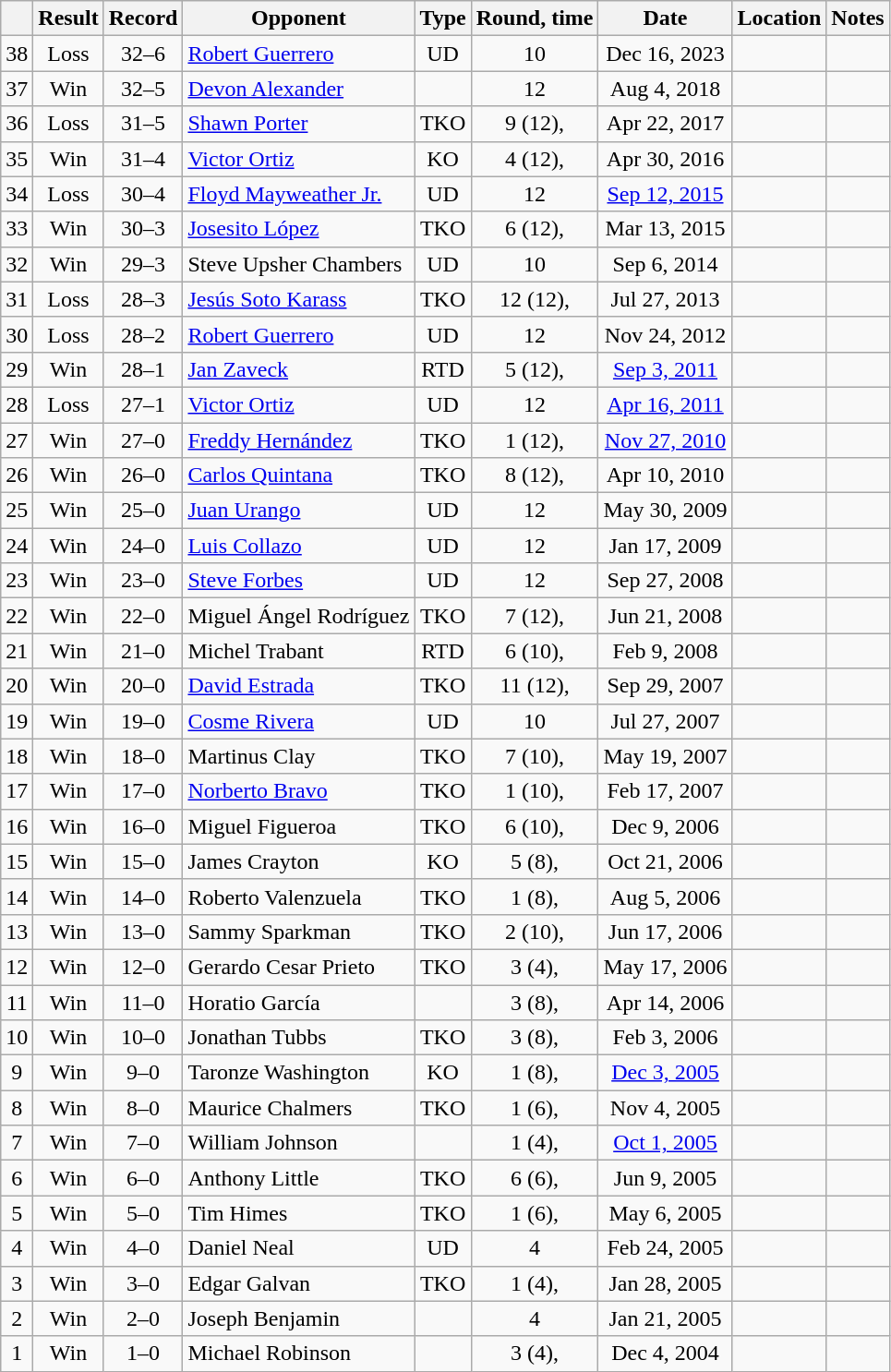<table class="wikitable" style="text-align:center">
<tr>
<th></th>
<th>Result</th>
<th>Record</th>
<th>Opponent</th>
<th>Type</th>
<th>Round, time</th>
<th>Date</th>
<th>Location</th>
<th>Notes</th>
</tr>
<tr>
<td>38</td>
<td>Loss</td>
<td>32–6</td>
<td style="text-align:left;"><a href='#'>Robert Guerrero</a></td>
<td>UD</td>
<td>10</td>
<td>Dec 16, 2023</td>
<td style="text-align:left;"></td>
<td></td>
</tr>
<tr>
<td>37</td>
<td>Win</td>
<td>32–5</td>
<td style="text-align:left;"><a href='#'>Devon Alexander</a></td>
<td></td>
<td>12</td>
<td>Aug 4, 2018</td>
<td style="text-align:left;"></td>
<td></td>
</tr>
<tr>
<td>36</td>
<td>Loss</td>
<td>31–5</td>
<td style="text-align:left;"><a href='#'>Shawn Porter</a></td>
<td>TKO</td>
<td>9 (12), </td>
<td>Apr 22, 2017</td>
<td style="text-align:left;"></td>
<td></td>
</tr>
<tr>
<td>35</td>
<td>Win</td>
<td>31–4</td>
<td style="text-align:left;"><a href='#'>Victor Ortiz</a></td>
<td>KO</td>
<td>4 (12), </td>
<td>Apr 30, 2016</td>
<td style="text-align:left;"></td>
<td></td>
</tr>
<tr>
<td>34</td>
<td>Loss</td>
<td>30–4</td>
<td style="text-align:left;"><a href='#'>Floyd Mayweather Jr.</a></td>
<td>UD</td>
<td>12</td>
<td><a href='#'>Sep 12, 2015</a></td>
<td style="text-align:left;"></td>
<td style="text-align:left;"></td>
</tr>
<tr>
<td>33</td>
<td>Win</td>
<td>30–3</td>
<td style="text-align:left;"><a href='#'>Josesito López</a></td>
<td>TKO</td>
<td>6 (12), </td>
<td>Mar 13, 2015</td>
<td style="text-align:left;"></td>
<td style="text-align:left;"></td>
</tr>
<tr>
<td>32</td>
<td>Win</td>
<td>29–3</td>
<td style="text-align:left;">Steve Upsher Chambers</td>
<td>UD</td>
<td>10</td>
<td>Sep 6, 2014</td>
<td style="text-align:left;"></td>
<td></td>
</tr>
<tr>
<td>31</td>
<td>Loss</td>
<td>28–3</td>
<td align=left><a href='#'>Jesús Soto Karass</a></td>
<td>TKO</td>
<td>12 (12), </td>
<td>Jul 27, 2013</td>
<td style="text-align:left;"></td>
<td style="text-align:left;"></td>
</tr>
<tr>
<td>30</td>
<td>Loss</td>
<td>28–2</td>
<td align=left><a href='#'>Robert Guerrero</a></td>
<td>UD</td>
<td>12</td>
<td>Nov 24, 2012</td>
<td style="text-align:left;"></td>
<td style="text-align:left;"></td>
</tr>
<tr>
<td>29</td>
<td>Win</td>
<td>28–1</td>
<td style="text-align:left;"><a href='#'>Jan Zaveck</a></td>
<td>RTD</td>
<td>5 (12), </td>
<td><a href='#'>Sep 3, 2011</a></td>
<td style="text-align:left;"></td>
<td style="text-align:left;"></td>
</tr>
<tr>
<td>28</td>
<td>Loss</td>
<td>27–1</td>
<td style="text-align:left;"><a href='#'>Victor Ortiz</a></td>
<td>UD</td>
<td>12</td>
<td><a href='#'>Apr 16, 2011</a></td>
<td style="text-align:left;"></td>
<td style="text-align:left;"></td>
</tr>
<tr>
<td>27</td>
<td>Win</td>
<td>27–0</td>
<td style="text-align:left;"><a href='#'>Freddy Hernández</a></td>
<td>TKO</td>
<td>1 (12), </td>
<td><a href='#'>Nov 27, 2010</a></td>
<td style="text-align:left;"></td>
<td style="text-align:left;"></td>
</tr>
<tr>
<td>26</td>
<td>Win</td>
<td>26–0</td>
<td style="text-align:left;"><a href='#'>Carlos Quintana</a></td>
<td>TKO</td>
<td>8 (12), </td>
<td>Apr 10, 2010</td>
<td style="text-align:left;"></td>
<td style="text-align:left;"></td>
</tr>
<tr>
<td>25</td>
<td>Win</td>
<td>25–0</td>
<td style="text-align:left;"><a href='#'>Juan Urango</a></td>
<td>UD</td>
<td>12</td>
<td>May 30, 2009</td>
<td style="text-align:left;"></td>
<td style="text-align:left;"></td>
</tr>
<tr>
<td>24</td>
<td>Win</td>
<td>24–0</td>
<td style="text-align:left;"><a href='#'>Luis Collazo</a></td>
<td>UD</td>
<td>12</td>
<td>Jan 17, 2009</td>
<td style="text-align:left;"></td>
<td style="text-align:left;"></td>
</tr>
<tr>
<td>23</td>
<td>Win</td>
<td>23–0</td>
<td style="text-align:left;"><a href='#'>Steve Forbes</a></td>
<td>UD</td>
<td>12</td>
<td>Sep 27, 2008</td>
<td style="text-align:left;"></td>
<td style="text-align:left;"></td>
</tr>
<tr>
<td>22</td>
<td>Win</td>
<td>22–0</td>
<td style="text-align:left;">Miguel Ángel Rodríguez</td>
<td>TKO</td>
<td>7 (12), </td>
<td>Jun 21, 2008</td>
<td style="text-align:left;"></td>
<td style="text-align:left;"></td>
</tr>
<tr>
<td>21</td>
<td>Win</td>
<td>21–0</td>
<td style="text-align:left;">Michel Trabant</td>
<td>RTD</td>
<td>6 (10), </td>
<td>Feb 9, 2008</td>
<td style="text-align:left;"></td>
<td style="text-align:left;"></td>
</tr>
<tr>
<td>20</td>
<td>Win</td>
<td>20–0</td>
<td style="text-align:left;"><a href='#'>David Estrada</a></td>
<td>TKO</td>
<td>11 (12), </td>
<td>Sep 29, 2007</td>
<td style="text-align:left;"></td>
<td style="text-align:left;"></td>
</tr>
<tr>
<td>19</td>
<td>Win</td>
<td>19–0</td>
<td style="text-align:left;"><a href='#'>Cosme Rivera</a></td>
<td>UD</td>
<td>10</td>
<td>Jul 27, 2007</td>
<td style="text-align:left;"></td>
<td></td>
</tr>
<tr>
<td>18</td>
<td>Win</td>
<td>18–0</td>
<td style="text-align:left;">Martinus Clay</td>
<td>TKO</td>
<td>7 (10), </td>
<td>May 19, 2007</td>
<td style="text-align:left;"></td>
<td></td>
</tr>
<tr>
<td>17</td>
<td>Win</td>
<td>17–0</td>
<td style="text-align:left;"><a href='#'>Norberto Bravo</a></td>
<td>TKO</td>
<td>1 (10), </td>
<td>Feb 17, 2007</td>
<td style="text-align:left;"></td>
<td></td>
</tr>
<tr>
<td>16</td>
<td>Win</td>
<td>16–0</td>
<td style="text-align:left;">Miguel Figueroa</td>
<td>TKO</td>
<td>6 (10), </td>
<td>Dec 9, 2006</td>
<td style="text-align:left;"></td>
<td></td>
</tr>
<tr>
<td>15</td>
<td>Win</td>
<td>15–0</td>
<td style="text-align:left;">James Crayton</td>
<td>KO</td>
<td>5 (8), </td>
<td>Oct 21, 2006</td>
<td style="text-align:left;"></td>
<td></td>
</tr>
<tr>
<td>14</td>
<td>Win</td>
<td>14–0</td>
<td style="text-align:left;">Roberto Valenzuela</td>
<td>TKO</td>
<td>1 (8), </td>
<td>Aug 5, 2006</td>
<td style="text-align:left;"></td>
<td></td>
</tr>
<tr>
<td>13</td>
<td>Win</td>
<td>13–0</td>
<td style="text-align:left;">Sammy Sparkman</td>
<td>TKO</td>
<td>2 (10), </td>
<td>Jun 17, 2006</td>
<td style="text-align:left;"></td>
<td></td>
</tr>
<tr>
<td>12</td>
<td>Win</td>
<td>12–0</td>
<td style="text-align:left;">Gerardo Cesar Prieto</td>
<td>TKO</td>
<td>3 (4), </td>
<td>May 17, 2006</td>
<td style="text-align:left;"></td>
<td></td>
</tr>
<tr>
<td>11</td>
<td>Win</td>
<td>11–0</td>
<td style="text-align:left;">Horatio García</td>
<td></td>
<td>3 (8), </td>
<td>Apr 14, 2006</td>
<td style="text-align:left;"></td>
<td></td>
</tr>
<tr>
<td>10</td>
<td>Win</td>
<td>10–0</td>
<td style="text-align:left;">Jonathan Tubbs</td>
<td>TKO</td>
<td>3 (8), </td>
<td>Feb 3, 2006</td>
<td style="text-align:left;"></td>
<td></td>
</tr>
<tr>
<td>9</td>
<td>Win</td>
<td>9–0</td>
<td style="text-align:left;">Taronze Washington</td>
<td>KO</td>
<td>1 (8), </td>
<td><a href='#'>Dec 3, 2005</a></td>
<td style="text-align:left;"></td>
<td></td>
</tr>
<tr>
<td>8</td>
<td>Win</td>
<td>8–0</td>
<td style="text-align:left;">Maurice Chalmers</td>
<td>TKO</td>
<td>1 (6), </td>
<td>Nov 4, 2005</td>
<td style="text-align:left;"></td>
<td></td>
</tr>
<tr>
<td>7</td>
<td>Win</td>
<td>7–0</td>
<td style="text-align:left;">William Johnson</td>
<td></td>
<td>1 (4), </td>
<td><a href='#'>Oct 1, 2005</a></td>
<td style="text-align:left;"></td>
<td></td>
</tr>
<tr>
<td>6</td>
<td>Win</td>
<td>6–0</td>
<td style="text-align:left;">Anthony Little</td>
<td>TKO</td>
<td>6 (6), </td>
<td>Jun 9, 2005</td>
<td style="text-align:left;"></td>
<td></td>
</tr>
<tr>
<td>5</td>
<td>Win</td>
<td>5–0</td>
<td style="text-align:left;">Tim Himes</td>
<td>TKO</td>
<td>1 (6), </td>
<td>May 6, 2005</td>
<td style="text-align:left;"></td>
<td></td>
</tr>
<tr>
<td>4</td>
<td>Win</td>
<td>4–0</td>
<td style="text-align:left;">Daniel Neal</td>
<td>UD</td>
<td>4</td>
<td>Feb 24, 2005</td>
<td style="text-align:left;"></td>
<td></td>
</tr>
<tr>
<td>3</td>
<td>Win</td>
<td>3–0</td>
<td style="text-align:left;">Edgar Galvan</td>
<td>TKO</td>
<td>1 (4), </td>
<td>Jan 28, 2005</td>
<td style="text-align:left;"></td>
<td></td>
</tr>
<tr>
<td>2</td>
<td>Win</td>
<td>2–0</td>
<td style="text-align:left;">Joseph Benjamin</td>
<td></td>
<td>4</td>
<td>Jan 21, 2005</td>
<td style="text-align:left;"></td>
<td></td>
</tr>
<tr>
<td>1</td>
<td>Win</td>
<td>1–0</td>
<td style="text-align:left;">Michael Robinson</td>
<td></td>
<td>3 (4), </td>
<td>Dec 4, 2004</td>
<td style="text-align:left;"></td>
<td></td>
</tr>
</table>
